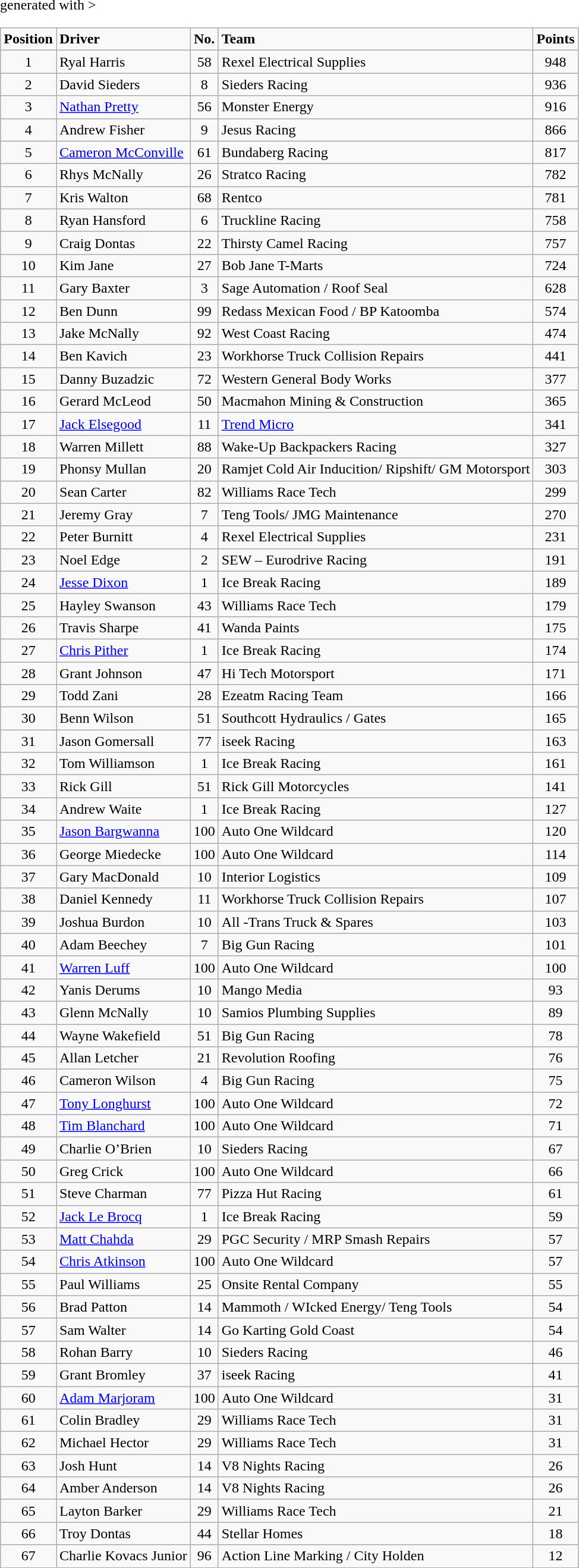<table class="wikitable" <hiddentext>generated with >
<tr style="font-weight:bold">
<td align="center">Position</td>
<td>Driver</td>
<td align="center">No.</td>
<td>Team</td>
<td align="center">Points</td>
</tr>
<tr>
<td height="14" align="center">1</td>
<td>Ryal Harris</td>
<td align="center">58</td>
<td>Rexel Electrical Supplies</td>
<td align="center">948</td>
</tr>
<tr>
<td height="14" align="center">2</td>
<td>David Sieders</td>
<td align="center">8</td>
<td>Sieders Racing</td>
<td align="center">936</td>
</tr>
<tr>
<td height="14" align="center">3</td>
<td><a href='#'>Nathan Pretty</a></td>
<td align="center">56</td>
<td>Monster Energy</td>
<td align="center">916</td>
</tr>
<tr>
<td height="14" align="center">4</td>
<td>Andrew Fisher</td>
<td align="center">9</td>
<td>Jesus Racing</td>
<td align="center">866</td>
</tr>
<tr>
<td height="14" align="center">5</td>
<td><a href='#'>Cameron McConville</a></td>
<td align="center">61</td>
<td>Bundaberg Racing</td>
<td align="center">817</td>
</tr>
<tr>
<td height="14" align="center">6</td>
<td>Rhys McNally</td>
<td align="center">26</td>
<td>Stratco Racing</td>
<td align="center">782</td>
</tr>
<tr>
<td height="14" align="center">7</td>
<td>Kris Walton</td>
<td align="center">68</td>
<td>Rentco</td>
<td align="center">781</td>
</tr>
<tr>
<td height="14" align="center">8</td>
<td>Ryan Hansford</td>
<td align="center">6</td>
<td>Truckline Racing</td>
<td align="center">758</td>
</tr>
<tr>
<td height="14" align="center">9</td>
<td>Craig Dontas</td>
<td align="center">22</td>
<td>Thirsty Camel Racing</td>
<td align="center">757</td>
</tr>
<tr>
<td height="14" align="center">10</td>
<td>Kim Jane</td>
<td align="center">27</td>
<td>Bob Jane T-Marts</td>
<td align="center">724</td>
</tr>
<tr>
<td height="14" align="center">11</td>
<td>Gary Baxter</td>
<td align="center">3</td>
<td>Sage Automation / Roof Seal</td>
<td align="center">628</td>
</tr>
<tr>
<td height="14" align="center">12</td>
<td>Ben Dunn</td>
<td align="center">99</td>
<td>Redass Mexican Food / BP Katoomba</td>
<td align="center">574</td>
</tr>
<tr>
<td height="14" align="center">13</td>
<td>Jake McNally</td>
<td align="center">92</td>
<td>West Coast Racing</td>
<td align="center">474</td>
</tr>
<tr>
<td height="14" align="center">14</td>
<td>Ben Kavich</td>
<td align="center">23</td>
<td>Workhorse Truck Collision Repairs</td>
<td align="center">441</td>
</tr>
<tr>
<td height="14" align="center">15</td>
<td>Danny Buzadzic</td>
<td align="center">72</td>
<td>Western General Body Works</td>
<td align="center">377</td>
</tr>
<tr>
<td height="14" align="center">16</td>
<td>Gerard McLeod</td>
<td align="center">50</td>
<td>Macmahon Mining & Construction</td>
<td align="center">365</td>
</tr>
<tr>
<td height="14" align="center">17</td>
<td><a href='#'>Jack Elsegood</a></td>
<td align="center">11</td>
<td><a href='#'>Trend Micro</a></td>
<td align="center">341</td>
</tr>
<tr>
<td height="14" align="center">18</td>
<td>Warren Millett</td>
<td align="center">88</td>
<td>Wake-Up Backpackers Racing</td>
<td align="center">327</td>
</tr>
<tr>
<td height="14" align="center">19</td>
<td>Phonsy Mullan</td>
<td align="center">20</td>
<td>Ramjet Cold Air Inducition/ Ripshift/ GM Motorsport</td>
<td align="center">303</td>
</tr>
<tr>
<td height="14" align="center">20</td>
<td>Sean Carter</td>
<td align="center">82</td>
<td>Williams Race Tech</td>
<td align="center">299</td>
</tr>
<tr>
<td height="14" align="center">21</td>
<td>Jeremy Gray</td>
<td align="center">7</td>
<td>Teng Tools/ JMG Maintenance</td>
<td align="center">270</td>
</tr>
<tr>
<td height="14" align="center">22</td>
<td>Peter Burnitt</td>
<td align="center">4</td>
<td>Rexel Electrical Supplies</td>
<td align="center">231</td>
</tr>
<tr>
<td height="14" align="center">23</td>
<td>Noel Edge</td>
<td align="center">2</td>
<td>SEW – Eurodrive Racing</td>
<td align="center">191</td>
</tr>
<tr>
<td height="14" align="center">24</td>
<td><a href='#'>Jesse Dixon</a></td>
<td align="center">1</td>
<td>Ice Break Racing</td>
<td align="center">189</td>
</tr>
<tr>
<td height="14" align="center">25</td>
<td>Hayley Swanson</td>
<td align="center">43</td>
<td>Williams Race Tech</td>
<td align="center">179</td>
</tr>
<tr>
<td height="14" align="center">26</td>
<td>Travis Sharpe</td>
<td align="center">41</td>
<td>Wanda Paints</td>
<td align="center">175</td>
</tr>
<tr>
<td height="14" align="center">27</td>
<td><a href='#'>Chris Pither</a></td>
<td align="center">1</td>
<td>Ice Break Racing</td>
<td align="center">174</td>
</tr>
<tr>
<td height="14" align="center">28</td>
<td>Grant Johnson</td>
<td align="center">47</td>
<td>Hi Tech Motorsport</td>
<td align="center">171</td>
</tr>
<tr>
<td height="14" align="center">29</td>
<td>Todd Zani</td>
<td align="center">28</td>
<td>Ezeatm Racing Team</td>
<td align="center">166</td>
</tr>
<tr>
<td height="14" align="center">30</td>
<td>Benn Wilson</td>
<td align="center">51</td>
<td>Southcott Hydraulics / Gates</td>
<td align="center">165</td>
</tr>
<tr>
<td height="14" align="center">31</td>
<td>Jason Gomersall</td>
<td align="center">77</td>
<td>iseek Racing</td>
<td align="center">163</td>
</tr>
<tr>
<td height="14" align="center">32</td>
<td>Tom Williamson</td>
<td align="center">1</td>
<td>Ice Break Racing</td>
<td align="center">161</td>
</tr>
<tr>
<td height="14" align="center">33</td>
<td>Rick Gill</td>
<td align="center">51</td>
<td>Rick Gill Motorcycles</td>
<td align="center">141</td>
</tr>
<tr>
<td height="14" align="center">34</td>
<td>Andrew Waite</td>
<td align="center">1</td>
<td>Ice Break Racing</td>
<td align="center">127</td>
</tr>
<tr>
<td height="14" align="center">35</td>
<td><a href='#'>Jason Bargwanna</a></td>
<td align="center">100</td>
<td>Auto One Wildcard</td>
<td align="center">120</td>
</tr>
<tr>
<td height="14" align="center">36</td>
<td>George Miedecke</td>
<td align="center">100</td>
<td>Auto One Wildcard</td>
<td align="center">114</td>
</tr>
<tr>
<td height="14" align="center">37</td>
<td>Gary MacDonald</td>
<td align="center">10</td>
<td>Interior Logistics</td>
<td align="center">109</td>
</tr>
<tr>
<td height="14" align="center">38</td>
<td>Daniel Kennedy</td>
<td align="center">11</td>
<td>Workhorse Truck Collision Repairs</td>
<td align="center">107</td>
</tr>
<tr>
<td height="14" align="center">39</td>
<td>Joshua Burdon</td>
<td align="center">10</td>
<td>All -Trans Truck & Spares</td>
<td align="center">103</td>
</tr>
<tr>
<td height="14" align="center">40</td>
<td>Adam Beechey</td>
<td align="center">7</td>
<td>Big Gun Racing</td>
<td align="center">101</td>
</tr>
<tr>
<td height="14" align="center">41</td>
<td><a href='#'>Warren Luff</a></td>
<td align="center">100</td>
<td>Auto One Wildcard</td>
<td align="center">100</td>
</tr>
<tr>
<td height="14" align="center">42</td>
<td>Yanis Derums</td>
<td align="center">10</td>
<td>Mango Media</td>
<td align="center">93</td>
</tr>
<tr>
<td height="14" align="center">43</td>
<td>Glenn McNally</td>
<td align="center">10</td>
<td>Samios Plumbing Supplies</td>
<td align="center">89</td>
</tr>
<tr>
<td height="14" align="center">44</td>
<td>Wayne Wakefield</td>
<td align="center">51</td>
<td>Big Gun Racing</td>
<td align="center">78</td>
</tr>
<tr>
<td height="14" align="center">45</td>
<td>Allan Letcher</td>
<td align="center">21</td>
<td>Revolution Roofing</td>
<td align="center">76</td>
</tr>
<tr>
<td height="14" align="center">46</td>
<td>Cameron Wilson</td>
<td align="center">4</td>
<td>Big Gun Racing</td>
<td align="center">75</td>
</tr>
<tr>
<td height="14" align="center">47</td>
<td><a href='#'>Tony Longhurst</a></td>
<td align="center">100</td>
<td>Auto One Wildcard</td>
<td align="center">72</td>
</tr>
<tr>
<td height="14" align="center">48</td>
<td><a href='#'>Tim Blanchard</a></td>
<td align="center">100</td>
<td>Auto One Wildcard</td>
<td align="center">71</td>
</tr>
<tr>
<td height="14" align="center">49</td>
<td>Charlie O’Brien</td>
<td align="center">10</td>
<td>Sieders Racing</td>
<td align="center">67</td>
</tr>
<tr>
<td height="14" align="center">50</td>
<td>Greg Crick</td>
<td align="center">100</td>
<td>Auto One Wildcard</td>
<td align="center">66</td>
</tr>
<tr>
<td height="14" align="center">51</td>
<td>Steve Charman</td>
<td align="center">77</td>
<td>Pizza Hut Racing</td>
<td align="center">61</td>
</tr>
<tr>
<td height="14" align="center">52</td>
<td><a href='#'>Jack Le Brocq</a></td>
<td align="center">1</td>
<td>Ice Break Racing</td>
<td align="center">59</td>
</tr>
<tr>
<td height="14" align="center">53</td>
<td><a href='#'>Matt Chahda</a></td>
<td align="center">29</td>
<td>PGC Security / MRP Smash Repairs</td>
<td align="center">57</td>
</tr>
<tr>
<td height="14" align="center">54</td>
<td><a href='#'>Chris Atkinson</a></td>
<td align="center">100</td>
<td>Auto One Wildcard</td>
<td align="center">57</td>
</tr>
<tr>
<td height="14" align="center">55</td>
<td>Paul Williams</td>
<td align="center">25</td>
<td>Onsite Rental Company</td>
<td align="center">55</td>
</tr>
<tr>
<td height="14" align="center">56</td>
<td>Brad Patton</td>
<td align="center">14</td>
<td>Mammoth / WIcked Energy/ Teng Tools</td>
<td align="center">54</td>
</tr>
<tr>
<td height="14" align="center">57</td>
<td>Sam Walter</td>
<td align="center">14</td>
<td>Go Karting Gold Coast</td>
<td align="center">54</td>
</tr>
<tr>
<td height="14" align="center">58</td>
<td>Rohan Barry</td>
<td align="center">10</td>
<td>Sieders Racing</td>
<td align="center">46</td>
</tr>
<tr>
<td height="14" align="center">59</td>
<td>Grant Bromley</td>
<td align="center">37</td>
<td>iseek Racing</td>
<td align="center">41</td>
</tr>
<tr>
<td height="14" align="center">60</td>
<td><a href='#'>Adam Marjoram</a></td>
<td align="center">100</td>
<td>Auto One Wildcard</td>
<td align="center">31</td>
</tr>
<tr>
<td height="14" align="center">61</td>
<td>Colin Bradley</td>
<td align="center">29</td>
<td>Williams Race Tech</td>
<td align="center">31</td>
</tr>
<tr>
<td height="14" align="center">62</td>
<td>Michael Hector</td>
<td align="center">29</td>
<td>Williams Race Tech</td>
<td align="center">31</td>
</tr>
<tr>
<td height="14" align="center">63</td>
<td>Josh Hunt</td>
<td align="center">14</td>
<td>V8 Nights Racing</td>
<td align="center">26</td>
</tr>
<tr>
<td height="14" align="center">64</td>
<td>Amber Anderson</td>
<td align="center">14</td>
<td>V8 Nights Racing</td>
<td align="center">26</td>
</tr>
<tr>
<td height="14" align="center">65</td>
<td>Layton Barker</td>
<td align="center">29</td>
<td>Williams Race Tech</td>
<td align="center">21</td>
</tr>
<tr>
<td height="14" align="center">66</td>
<td>Troy Dontas</td>
<td align="center">44</td>
<td>Stellar Homes</td>
<td align="center">18</td>
</tr>
<tr>
<td height="14" align="center">67</td>
<td>Charlie Kovacs Junior</td>
<td align="center">96</td>
<td>Action Line Marking / City Holden</td>
<td align="center">12</td>
</tr>
</table>
